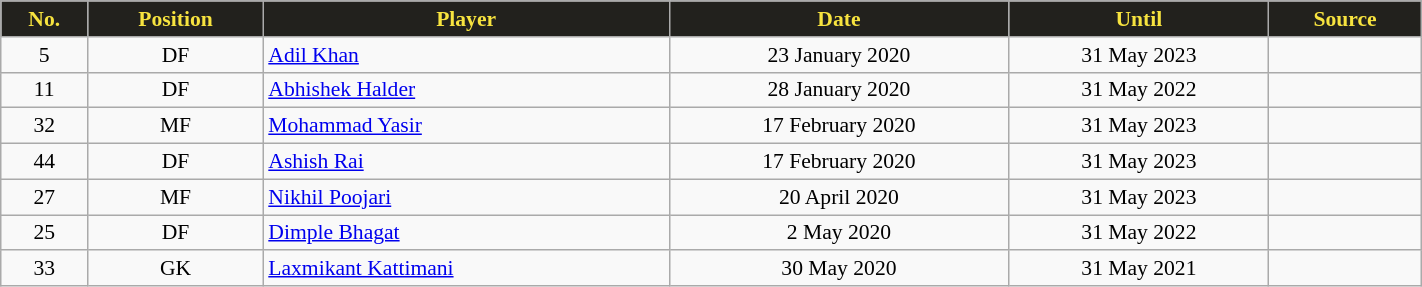<table class="wikitable"  style="text-align:center; font-size:90%; width:75%;">
<tr>
<th style="background:#22211D; color:#F7E33F; text-align:center;">No.</th>
<th style="background:#22211D; color:#F7E33F; text-align:center;">Position</th>
<th style="background:#22211D; color:#F7E33F; text-align:center;">Player</th>
<th style="background:#22211D; color:#F7E33F; text-align:center;">Date</th>
<th style="background:#22211D; color:#F7E33F; text-align:center;">Until</th>
<th style="background:#22211D; color:#F7E33F; text-align:center;">Source</th>
</tr>
<tr>
<td>5</td>
<td>DF</td>
<td align="left"> <a href='#'>Adil Khan</a></td>
<td>23 January 2020</td>
<td>31 May 2023</td>
<td></td>
</tr>
<tr>
<td>11</td>
<td>DF</td>
<td align="left"> <a href='#'>Abhishek Halder</a></td>
<td>28 January 2020</td>
<td>31 May 2022</td>
<td></td>
</tr>
<tr>
<td>32</td>
<td>MF</td>
<td align="left"> <a href='#'>Mohammad Yasir</a></td>
<td>17 February 2020</td>
<td>31 May 2023</td>
<td></td>
</tr>
<tr>
<td>44</td>
<td>DF</td>
<td align="left"> <a href='#'>Ashish Rai</a></td>
<td>17 February 2020</td>
<td>31 May 2023</td>
<td></td>
</tr>
<tr>
<td>27</td>
<td>MF</td>
<td align="left"> <a href='#'>Nikhil Poojari</a></td>
<td>20 April 2020</td>
<td>31 May 2023</td>
<td></td>
</tr>
<tr>
<td>25</td>
<td>DF</td>
<td align="left"> <a href='#'>Dimple Bhagat</a></td>
<td>2 May 2020</td>
<td>31 May 2022</td>
<td></td>
</tr>
<tr>
<td>33</td>
<td>GK</td>
<td align="left"> <a href='#'>Laxmikant Kattimani</a></td>
<td>30 May 2020</td>
<td>31 May 2021</td>
<td></td>
</tr>
</table>
